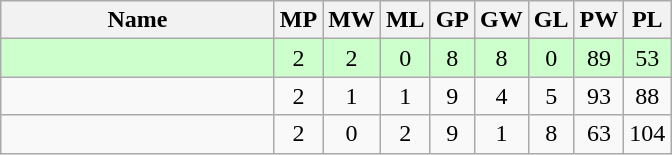<table class=wikitable style="text-align:center">
<tr>
<th width=175>Name</th>
<th width=20>MP</th>
<th width=20>MW</th>
<th width=20>ML</th>
<th width=20>GP</th>
<th width=20>GW</th>
<th width=20>GL</th>
<th width=20>PW</th>
<th width=20>PL</th>
</tr>
<tr style="background-color:#ccffcc;">
<td style="text-align:left;"><strong></strong></td>
<td>2</td>
<td>2</td>
<td>0</td>
<td>8</td>
<td>8</td>
<td>0</td>
<td>89</td>
<td>53</td>
</tr>
<tr>
<td style="text-align:left;"></td>
<td>2</td>
<td>1</td>
<td>1</td>
<td>9</td>
<td>4</td>
<td>5</td>
<td>93</td>
<td>88</td>
</tr>
<tr>
<td style="text-align:left;"></td>
<td>2</td>
<td>0</td>
<td>2</td>
<td>9</td>
<td>1</td>
<td>8</td>
<td>63</td>
<td>104</td>
</tr>
</table>
